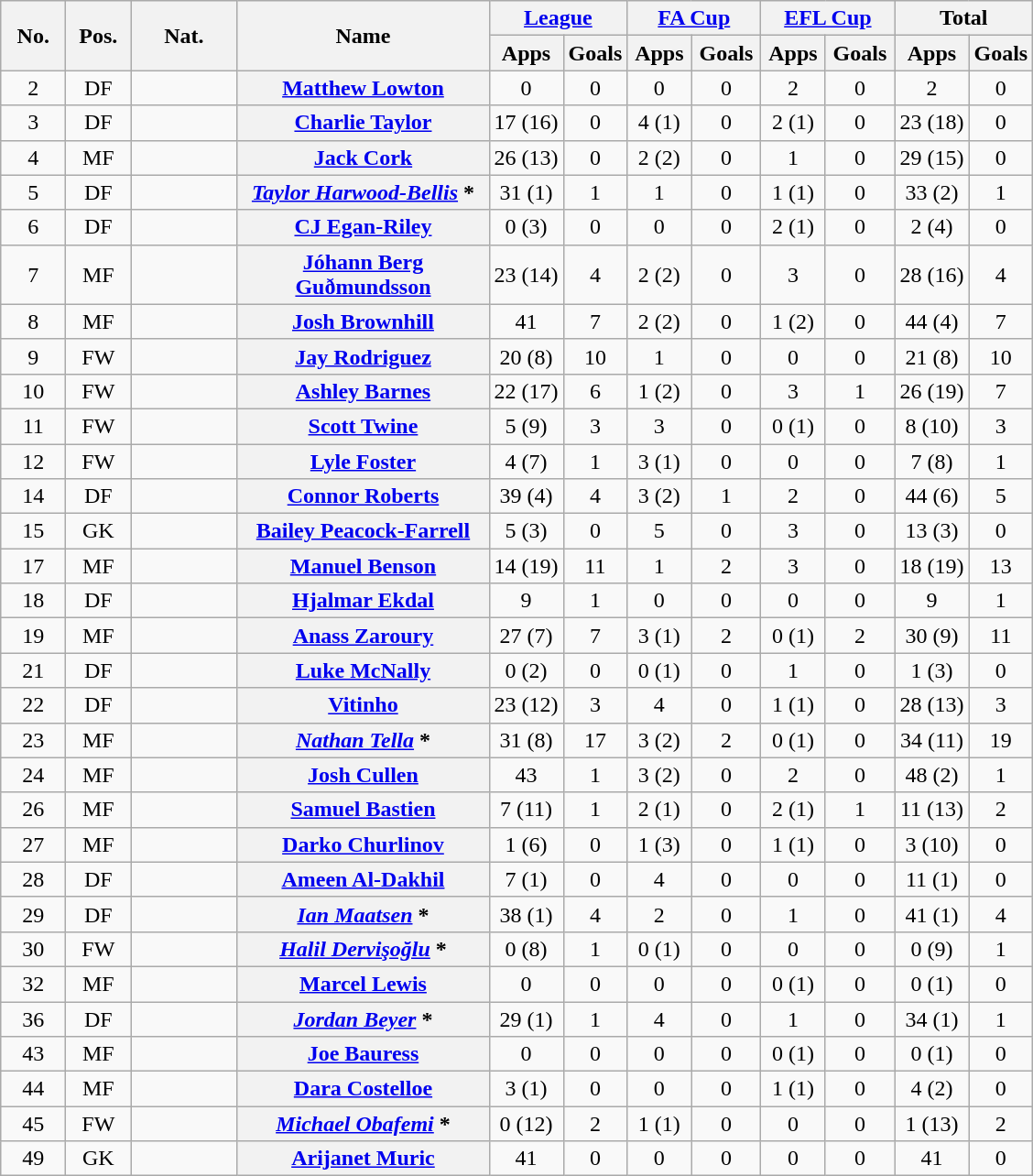<table class="wikitable plainrowheaders sortable" style="text-align:center">
<tr>
<th rowspan="2" width="40">No.</th>
<th rowspan="2" width="40">Pos.</th>
<th rowspan="2" width="70">Nat.</th>
<th rowspan="2" width="176" scope="col">Name</th>
<th colspan="2" width="90"><a href='#'>League</a></th>
<th colspan="2" width="90"><a href='#'>FA Cup</a></th>
<th colspan="2" width="90"><a href='#'>EFL Cup</a></th>
<th colspan="2" width="90">Total</th>
</tr>
<tr>
<th scope="col">Apps</th>
<th scope="col">Goals</th>
<th scope="col">Apps</th>
<th scope="col">Goals</th>
<th scope="col">Apps</th>
<th scope="col">Goals</th>
<th scope="col">Apps</th>
<th scope="col">Goals</th>
</tr>
<tr>
<td>2</td>
<td>DF</td>
<td align="left"></td>
<th scope="row"><a href='#'>Matthew Lowton</a></th>
<td>0</td>
<td>0</td>
<td>0</td>
<td>0</td>
<td>2</td>
<td>0</td>
<td>2</td>
<td>0</td>
</tr>
<tr>
<td>3</td>
<td>DF</td>
<td align="left"></td>
<th scope="row"><a href='#'>Charlie Taylor</a></th>
<td>17 (16)</td>
<td>0</td>
<td>4 (1)</td>
<td>0</td>
<td>2 (1)</td>
<td>0</td>
<td>23 (18)</td>
<td>0</td>
</tr>
<tr>
<td>4</td>
<td>MF</td>
<td align="left"></td>
<th scope="row"><a href='#'>Jack Cork</a></th>
<td>26 (13)</td>
<td>0</td>
<td>2 (2)</td>
<td>0</td>
<td>1</td>
<td>0</td>
<td>29 (15)</td>
<td>0</td>
</tr>
<tr>
<td>5</td>
<td>DF</td>
<td align="left"></td>
<th scope="row"><em><a href='#'>Taylor Harwood-Bellis</a></em> *</th>
<td>31 (1)</td>
<td>1</td>
<td>1</td>
<td>0</td>
<td>1 (1)</td>
<td>0</td>
<td>33 (2)</td>
<td>1</td>
</tr>
<tr>
<td>6</td>
<td>DF</td>
<td align="left"></td>
<th scope="row"><a href='#'>CJ Egan-Riley</a></th>
<td>0 (3)</td>
<td>0</td>
<td>0</td>
<td>0</td>
<td>2 (1)</td>
<td>0</td>
<td>2 (4)</td>
<td>0</td>
</tr>
<tr>
<td>7</td>
<td>MF</td>
<td align="left"></td>
<th scope="row"><a href='#'>Jóhann Berg Guðmundsson</a></th>
<td>23 (14)</td>
<td>4</td>
<td>2 (2)</td>
<td>0</td>
<td>3</td>
<td>0</td>
<td>28 (16)</td>
<td>4</td>
</tr>
<tr>
<td>8</td>
<td>MF</td>
<td align="left"></td>
<th scope="row"><a href='#'>Josh Brownhill</a></th>
<td>41</td>
<td>7</td>
<td>2 (2)</td>
<td>0</td>
<td>1 (2)</td>
<td>0</td>
<td>44 (4)</td>
<td>7</td>
</tr>
<tr>
<td>9</td>
<td>FW</td>
<td align="left"></td>
<th scope="row"><a href='#'>Jay Rodriguez</a></th>
<td>20 (8)</td>
<td>10</td>
<td>1</td>
<td>0</td>
<td>0</td>
<td>0</td>
<td>21 (8)</td>
<td>10</td>
</tr>
<tr>
<td>10</td>
<td>FW</td>
<td align="left"></td>
<th scope="row"><a href='#'>Ashley Barnes</a></th>
<td>22 (17)</td>
<td>6</td>
<td>1 (2)</td>
<td>0</td>
<td>3</td>
<td>1</td>
<td>26 (19)</td>
<td>7</td>
</tr>
<tr>
<td>11</td>
<td>FW</td>
<td align="left"></td>
<th scope="row"><a href='#'>Scott Twine</a></th>
<td>5 (9)</td>
<td>3</td>
<td>3</td>
<td>0</td>
<td>0 (1)</td>
<td>0</td>
<td>8 (10)</td>
<td>3</td>
</tr>
<tr>
<td>12</td>
<td>FW</td>
<td align="left"></td>
<th scope="row"><a href='#'>Lyle Foster</a></th>
<td>4 (7)</td>
<td>1</td>
<td>3 (1)</td>
<td>0</td>
<td>0</td>
<td>0</td>
<td>7 (8)</td>
<td>1</td>
</tr>
<tr>
<td>14</td>
<td>DF</td>
<td align="left"></td>
<th scope="row"><a href='#'>Connor Roberts</a></th>
<td>39 (4)</td>
<td>4</td>
<td>3 (2)</td>
<td>1</td>
<td>2</td>
<td>0</td>
<td>44 (6)</td>
<td>5</td>
</tr>
<tr>
<td>15</td>
<td>GK</td>
<td align="left"></td>
<th scope="row"><a href='#'>Bailey Peacock-Farrell</a></th>
<td>5 (3)</td>
<td>0</td>
<td>5</td>
<td>0</td>
<td>3</td>
<td>0</td>
<td>13 (3)</td>
<td>0</td>
</tr>
<tr>
<td>17</td>
<td>MF</td>
<td align="left"></td>
<th scope="row"><a href='#'>Manuel Benson</a></th>
<td>14 (19)</td>
<td>11</td>
<td>1</td>
<td>2</td>
<td>3</td>
<td>0</td>
<td>18 (19)</td>
<td>13</td>
</tr>
<tr>
<td>18</td>
<td>DF</td>
<td align="left"></td>
<th scope="row"><a href='#'>Hjalmar Ekdal</a></th>
<td>9</td>
<td>1</td>
<td>0</td>
<td>0</td>
<td>0</td>
<td>0</td>
<td>9</td>
<td>1</td>
</tr>
<tr>
<td>19</td>
<td>MF</td>
<td align="left"></td>
<th scope="row"><a href='#'>Anass Zaroury</a></th>
<td>27 (7)</td>
<td>7</td>
<td>3 (1)</td>
<td>2</td>
<td>0 (1)</td>
<td>2</td>
<td>30 (9)</td>
<td>11</td>
</tr>
<tr>
<td>21</td>
<td>DF</td>
<td align="left"></td>
<th scope="row"><a href='#'>Luke McNally</a></th>
<td>0 (2)</td>
<td>0</td>
<td>0 (1)</td>
<td>0</td>
<td>1</td>
<td>0</td>
<td>1 (3)</td>
<td>0</td>
</tr>
<tr>
<td>22</td>
<td>DF</td>
<td align="left"></td>
<th scope="row"><a href='#'>Vitinho</a></th>
<td>23 (12)</td>
<td>3</td>
<td>4</td>
<td>0</td>
<td>1 (1)</td>
<td>0</td>
<td>28 (13)</td>
<td>3</td>
</tr>
<tr>
<td>23</td>
<td>MF</td>
<td align="left"></td>
<th scope="row"><em><a href='#'>Nathan Tella</a></em> *</th>
<td>31 (8)</td>
<td>17</td>
<td>3 (2)</td>
<td>2</td>
<td>0 (1)</td>
<td>0</td>
<td>34 (11)</td>
<td>19</td>
</tr>
<tr>
<td>24</td>
<td>MF</td>
<td align="left"></td>
<th scope="row"><a href='#'>Josh Cullen</a></th>
<td>43</td>
<td>1</td>
<td>3 (2)</td>
<td>0</td>
<td>2</td>
<td>0</td>
<td>48 (2)</td>
<td>1</td>
</tr>
<tr>
<td>26</td>
<td>MF</td>
<td align="left"></td>
<th scope="row"><a href='#'>Samuel Bastien</a></th>
<td>7 (11)</td>
<td>1</td>
<td>2 (1)</td>
<td>0</td>
<td>2 (1)</td>
<td>1</td>
<td>11 (13)</td>
<td>2</td>
</tr>
<tr>
<td>27</td>
<td>MF</td>
<td align="left"></td>
<th scope="row"><a href='#'>Darko Churlinov</a></th>
<td>1 (6)</td>
<td>0</td>
<td>1 (3)</td>
<td>0</td>
<td>1 (1)</td>
<td>0</td>
<td>3 (10)</td>
<td>0</td>
</tr>
<tr>
<td>28</td>
<td>DF</td>
<td align="left"></td>
<th scope="row"><a href='#'>Ameen Al-Dakhil</a></th>
<td>7 (1)</td>
<td>0</td>
<td>4</td>
<td>0</td>
<td>0</td>
<td>0</td>
<td>11 (1)</td>
<td>0</td>
</tr>
<tr>
<td>29</td>
<td>DF</td>
<td align="left"></td>
<th scope="row"><em><a href='#'>Ian Maatsen</a></em> *</th>
<td>38 (1)</td>
<td>4</td>
<td>2</td>
<td>0</td>
<td>1</td>
<td>0</td>
<td>41 (1)</td>
<td>4</td>
</tr>
<tr>
<td>30</td>
<td>FW</td>
<td align="left"></td>
<th scope="row"><em><a href='#'>Halil Dervişoğlu</a></em> *</th>
<td>0 (8)</td>
<td>1</td>
<td>0 (1)</td>
<td>0</td>
<td>0</td>
<td>0</td>
<td>0 (9)</td>
<td>1</td>
</tr>
<tr>
<td>32</td>
<td>MF</td>
<td align="left"></td>
<th scope="row"><a href='#'>Marcel Lewis</a></th>
<td>0</td>
<td>0</td>
<td>0</td>
<td>0</td>
<td>0 (1)</td>
<td>0</td>
<td>0 (1)</td>
<td>0</td>
</tr>
<tr>
<td>36</td>
<td>DF</td>
<td align="left"></td>
<th scope="row"><em><a href='#'>Jordan Beyer</a></em> *</th>
<td>29 (1)</td>
<td>1</td>
<td>4</td>
<td>0</td>
<td>1</td>
<td>0</td>
<td>34 (1)</td>
<td>1</td>
</tr>
<tr>
<td>43</td>
<td>MF</td>
<td align="left"></td>
<th scope="row"><a href='#'>Joe Bauress</a></th>
<td>0</td>
<td>0</td>
<td>0</td>
<td>0</td>
<td>0 (1)</td>
<td>0</td>
<td>0 (1)</td>
<td>0</td>
</tr>
<tr>
<td>44</td>
<td>MF</td>
<td align="left"></td>
<th scope="row"><a href='#'>Dara Costelloe</a></th>
<td>3 (1)</td>
<td>0</td>
<td>0</td>
<td>0</td>
<td>1 (1)</td>
<td>0</td>
<td>4 (2)</td>
<td>0</td>
</tr>
<tr>
<td>45</td>
<td>FW</td>
<td align="left"></td>
<th scope="row"><em><a href='#'>Michael Obafemi</a></em> *</th>
<td>0 (12)</td>
<td>2</td>
<td>1 (1)</td>
<td>0</td>
<td>0</td>
<td>0</td>
<td>1 (13)</td>
<td>2</td>
</tr>
<tr>
<td>49</td>
<td>GK</td>
<td align="left"></td>
<th scope="row"><a href='#'>Arijanet Muric</a></th>
<td>41</td>
<td>0</td>
<td>0</td>
<td>0</td>
<td>0</td>
<td>0</td>
<td>41</td>
<td>0</td>
</tr>
</table>
